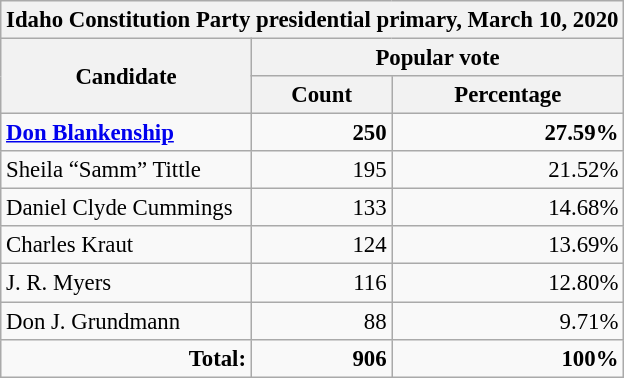<table class="wikitable" style=" font-size:95%;">
<tr>
<th colspan="3">Idaho Constitution Party presidential primary, March 10, 2020</th>
</tr>
<tr>
<th rowspan="2" style="width:160px;">Candidate</th>
<th colspan="2" style="width:75px;">Popular vote</th>
</tr>
<tr>
<th>Count</th>
<th>Percentage</th>
</tr>
<tr align="right" >
<td style="text-align:left;"> <strong><a href='#'>Don Blankenship</a></strong></td>
<td><strong>250</strong></td>
<td><strong>27.59%</strong></td>
</tr>
<tr style="text-align:right;">
<td style="text-align:left;">Sheila “Samm” Tittle</td>
<td>195</td>
<td>21.52%</td>
</tr>
<tr style="text-align:right;">
<td style="text-align:left;">Daniel Clyde Cummings</td>
<td>133</td>
<td>14.68%</td>
</tr>
<tr style="text-align:right;">
<td style="text-align:left;">Charles Kraut</td>
<td>124</td>
<td>13.69%</td>
</tr>
<tr style="text-align:right;">
<td style="text-align:left;">J. R. Myers</td>
<td>116</td>
<td>12.80%</td>
</tr>
<tr style="text-align:right;">
<td style="text-align:left;">Don J. Grundmann</td>
<td>88</td>
<td>9.71%</td>
</tr>
<tr style="text-align:right;">
<td><strong>Total:</strong></td>
<td><strong>906</strong></td>
<td><strong>100%</strong></td>
</tr>
</table>
